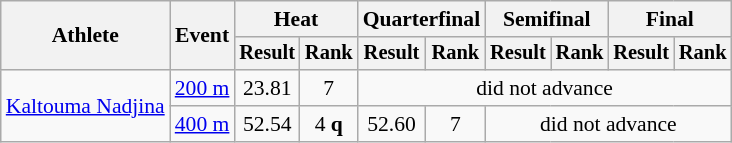<table class=wikitable style="font-size:90%">
<tr>
<th rowspan="2">Athlete</th>
<th rowspan="2">Event</th>
<th colspan="2">Heat</th>
<th colspan="2">Quarterfinal</th>
<th colspan="2">Semifinal</th>
<th colspan="2">Final</th>
</tr>
<tr style="font-size:95%">
<th>Result</th>
<th>Rank</th>
<th>Result</th>
<th>Rank</th>
<th>Result</th>
<th>Rank</th>
<th>Result</th>
<th>Rank</th>
</tr>
<tr align=center>
<td align=left rowspan=2><a href='#'>Kaltouma Nadjina</a></td>
<td align=left><a href='#'>200 m</a></td>
<td>23.81</td>
<td>7</td>
<td colspan=6>did not advance</td>
</tr>
<tr align=center>
<td align=left><a href='#'>400 m</a></td>
<td>52.54</td>
<td>4 <strong>q</strong></td>
<td>52.60</td>
<td>7</td>
<td colspan=4>did not advance</td>
</tr>
</table>
